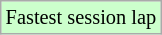<table class="wikitable sortable" style="font-size: 85%;">
<tr style="background:#ccffcc;">
<td>Fastest session lap</td>
</tr>
</table>
